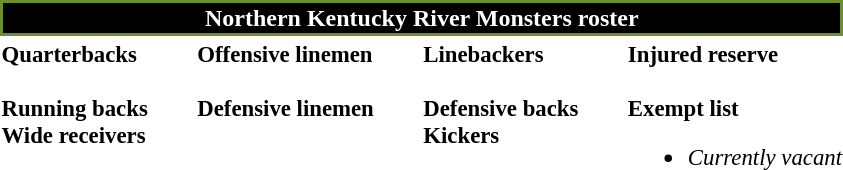<table class="toccolours" style="text-align: left;">
<tr>
<th colspan="7" style="text-align:center; background-color:black; color:white; border:2px solid #6B8E33;">Northern Kentucky River Monsters roster</th>
</tr>
<tr>
<td style="font-size: 95%;vertical-align:top;"><strong>Quarterbacks</strong><br><br><strong>Running backs</strong>

<br><strong>Wide receivers</strong>




</td>
<td style="width: 25px;"></td>
<td style="font-size: 95%;vertical-align:top;"><strong>Offensive linemen</strong><br>

<br><strong>Defensive linemen</strong>


</td>
<td style="width: 25px;"></td>
<td style="font-size: 95%;vertical-align:top;"><strong>Linebackers</strong><br>

<br><strong>Defensive backs</strong>





<br><strong>Kickers</strong>
</td>
<td style="width: 25px;"></td>
<td style="font-size: 95%;vertical-align:top;"><strong>Injured reserve</strong><br><br><strong>Exempt list</strong><ul><li><em>Currently vacant</em></li></ul></td>
</tr>
<tr>
</tr>
</table>
